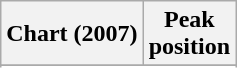<table class="wikitable sortable plainrowheaders" style="text-align:center;">
<tr>
<th scope="col">Chart (2007)</th>
<th scope="col">Peak<br>position</th>
</tr>
<tr>
</tr>
<tr>
</tr>
</table>
